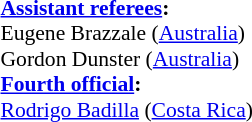<table width=100% style="font-size: 90%">
<tr>
<td><br><strong><a href='#'>Assistant referees</a>:</strong>
<br>Eugene Brazzale (<a href='#'>Australia</a>)
<br>Gordon Dunster (<a href='#'>Australia</a>)
<br><strong><a href='#'>Fourth official</a>:</strong>
<br><a href='#'>Rodrigo Badilla</a> (<a href='#'>Costa Rica</a>)</td>
</tr>
</table>
